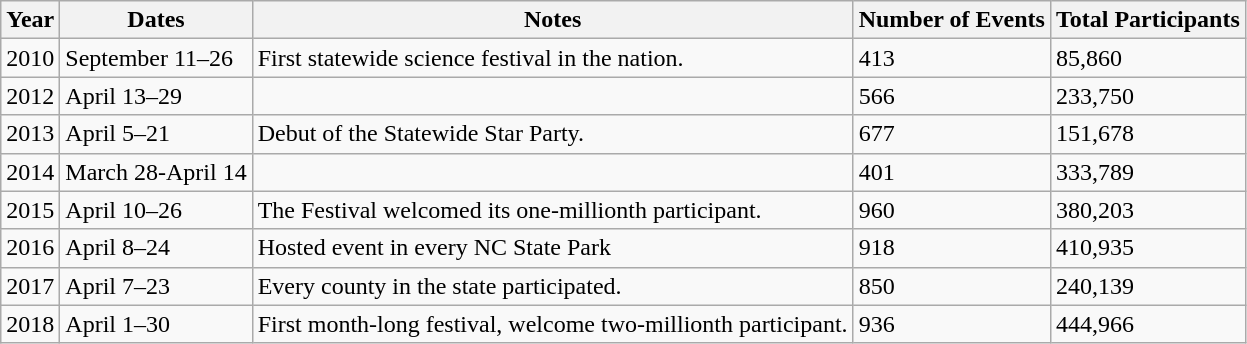<table class="wikitable">
<tr>
<th>Year</th>
<th>Dates</th>
<th>Notes</th>
<th>Number of Events</th>
<th>Total Participants</th>
</tr>
<tr>
<td>2010</td>
<td>September 11–26</td>
<td>First statewide science festival in the nation.</td>
<td>413</td>
<td>85,860</td>
</tr>
<tr>
<td>2012</td>
<td>April 13–29</td>
<td></td>
<td>566</td>
<td>233,750</td>
</tr>
<tr>
<td>2013</td>
<td>April 5–21</td>
<td>Debut of the Statewide Star Party.</td>
<td>677</td>
<td>151,678</td>
</tr>
<tr>
<td>2014</td>
<td>March 28-April 14</td>
<td></td>
<td>401</td>
<td>333,789</td>
</tr>
<tr>
<td>2015</td>
<td>April 10–26</td>
<td>The Festival welcomed its one-millionth participant.</td>
<td>960</td>
<td>380,203</td>
</tr>
<tr>
<td>2016</td>
<td>April 8–24</td>
<td>Hosted event in every NC State Park </td>
<td>918</td>
<td>410,935</td>
</tr>
<tr>
<td>2017</td>
<td>April 7–23</td>
<td>Every county in the state participated.</td>
<td>850</td>
<td>240,139</td>
</tr>
<tr>
<td>2018</td>
<td>April 1–30</td>
<td>First month-long festival, welcome two-millionth participant.</td>
<td>936</td>
<td>444,966</td>
</tr>
</table>
